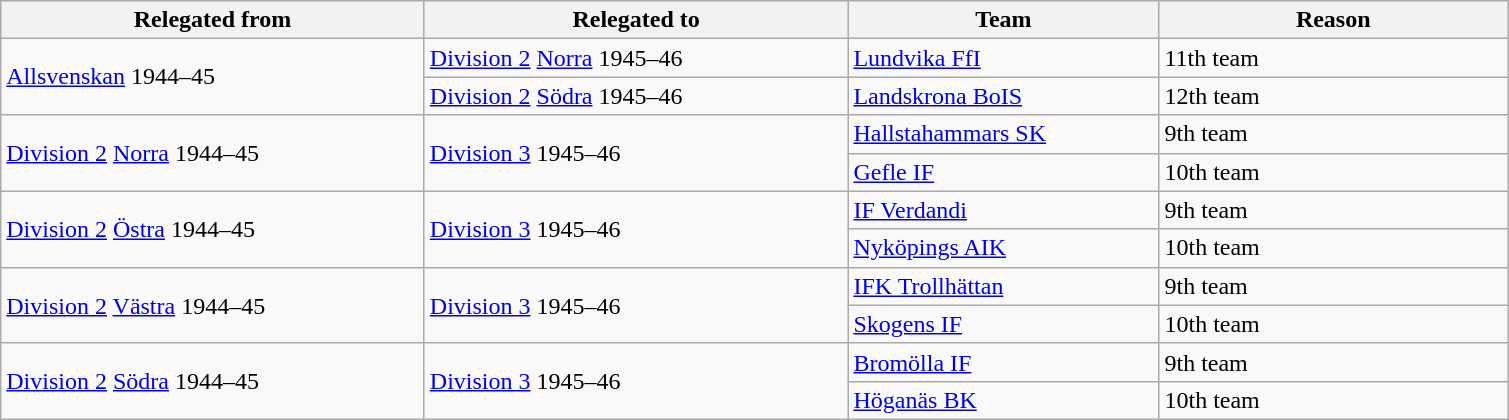<table class="wikitable" style="text-align: left;">
<tr>
<th style="width: 275px;">Relegated from</th>
<th style="width: 275px;">Relegated to</th>
<th style="width: 200px;">Team</th>
<th style="width: 225px;">Reason</th>
</tr>
<tr>
<td rowspan=2><a href='#'>Allsvenskan</a> 1944–45</td>
<td><a href='#'>Division 2</a> <a href='#'>Norra</a> 1945–46</td>
<td><a href='#'>Lundvika FfI</a></td>
<td>11th team</td>
</tr>
<tr>
<td><a href='#'>Division 2</a> <a href='#'>Södra</a> 1945–46</td>
<td><a href='#'>Landskrona BoIS</a></td>
<td>12th team</td>
</tr>
<tr>
<td rowspan=2><a href='#'>Division 2</a> <a href='#'>Norra</a> 1944–45</td>
<td rowspan=2><a href='#'>Division 3</a> 1945–46</td>
<td><a href='#'>Hallstahammars SK</a></td>
<td>9th team</td>
</tr>
<tr>
<td><a href='#'>Gefle IF</a></td>
<td>10th team</td>
</tr>
<tr>
<td rowspan=2><a href='#'>Division 2</a> <a href='#'>Östra</a> 1944–45</td>
<td rowspan=2><a href='#'>Division 3</a> 1945–46</td>
<td><a href='#'>IF Verdandi</a></td>
<td>9th team</td>
</tr>
<tr>
<td><a href='#'>Nyköpings AIK</a></td>
<td>10th team</td>
</tr>
<tr>
<td rowspan=2><a href='#'>Division 2</a> <a href='#'>Västra</a> 1944–45</td>
<td rowspan=2><a href='#'>Division 3</a> 1945–46</td>
<td><a href='#'>IFK Trollhättan</a></td>
<td>9th team</td>
</tr>
<tr>
<td><a href='#'>Skogens IF</a></td>
<td>10th team</td>
</tr>
<tr>
<td rowspan=2><a href='#'>Division 2</a> <a href='#'>Södra</a> 1944–45</td>
<td rowspan=2><a href='#'>Division 3</a> 1945–46</td>
<td><a href='#'>Bromölla IF</a></td>
<td>9th team</td>
</tr>
<tr>
<td><a href='#'>Höganäs BK</a></td>
<td>10th team</td>
</tr>
</table>
